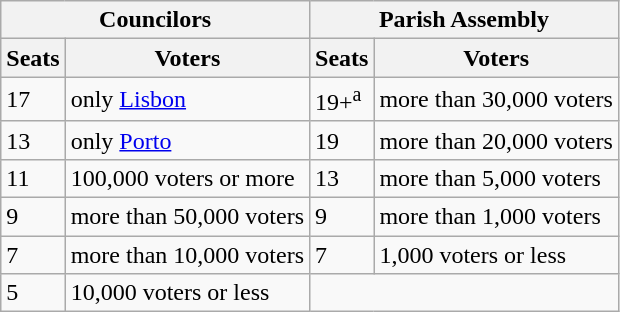<table class="wikitable">
<tr>
<th colspan=2>Councilors</th>
<th colspan=2>Parish Assembly</th>
</tr>
<tr>
<th>Seats</th>
<th>Voters</th>
<th>Seats</th>
<th>Voters</th>
</tr>
<tr>
<td>17</td>
<td>only <a href='#'>Lisbon</a></td>
<td>19+<sup>a</sup></td>
<td>more than 30,000 voters</td>
</tr>
<tr>
<td>13</td>
<td>only <a href='#'>Porto</a></td>
<td>19</td>
<td>more than 20,000 voters</td>
</tr>
<tr>
<td>11</td>
<td>100,000 voters or more</td>
<td>13</td>
<td>more than 5,000 voters</td>
</tr>
<tr>
<td>9</td>
<td>more than 50,000 voters</td>
<td>9</td>
<td>more than 1,000 voters</td>
</tr>
<tr>
<td>7</td>
<td>more than 10,000 voters</td>
<td>7</td>
<td>1,000 voters or less</td>
</tr>
<tr>
<td>5</td>
<td>10,000 voters or less</td>
<td colspan=2></td>
</tr>
</table>
